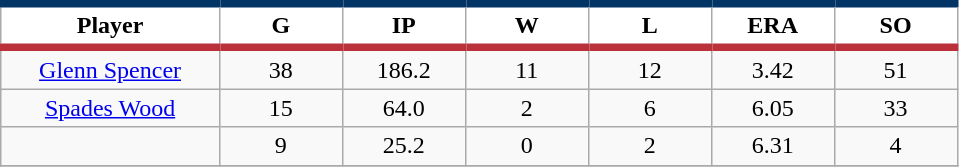<table class="wikitable sortable">
<tr>
<th style="background:#FFFFFF; border-top:#023465 5px solid; border-bottom:#ba313c 5px solid;" width="16%">Player</th>
<th style="background:#FFFFFF; border-top:#023465 5px solid; border-bottom:#ba313c 5px solid;" width="9%">G</th>
<th style="background:#FFFFFF; border-top:#023465 5px solid; border-bottom:#ba313c 5px solid;" width="9%">IP</th>
<th style="background:#FFFFFF; border-top:#023465 5px solid; border-bottom:#ba313c 5px solid;" width="9%">W</th>
<th style="background:#FFFFFF; border-top:#023465 5px solid; border-bottom:#ba313c 5px solid;" width="9%">L</th>
<th style="background:#FFFFFF; border-top:#023465 5px solid; border-bottom:#ba313c 5px solid;" width="9%">ERA</th>
<th style="background:#FFFFFF; border-top:#023465 5px solid; border-bottom:#ba313c 5px solid;" width="9%">SO</th>
</tr>
<tr align="center">
<td><a href='#'>Glenn Spencer</a></td>
<td>38</td>
<td>186.2</td>
<td>11</td>
<td>12</td>
<td>3.42</td>
<td>51</td>
</tr>
<tr align="center">
<td><a href='#'>Spades Wood</a></td>
<td>15</td>
<td>64.0</td>
<td>2</td>
<td>6</td>
<td>6.05</td>
<td>33</td>
</tr>
<tr align="center">
<td></td>
<td>9</td>
<td>25.2</td>
<td>0</td>
<td>2</td>
<td>6.31</td>
<td>4</td>
</tr>
<tr align="center">
</tr>
</table>
